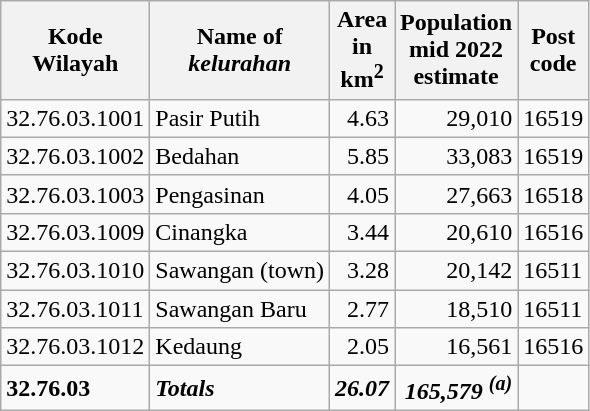<table class="wikitable">
<tr>
<th>Kode <br>Wilayah</th>
<th>Name of <br> <em>kelurahan</em></th>
<th>Area <br>in <br>km<sup>2</sup></th>
<th>Population<br>mid 2022<br>estimate</th>
<th>Post<br>code</th>
</tr>
<tr>
<td>32.76.03.1001</td>
<td>Pasir Putih</td>
<td align="right">4.63</td>
<td align="right">29,010</td>
<td>16519</td>
</tr>
<tr>
<td>32.76.03.1002</td>
<td>Bedahan</td>
<td align="right">5.85</td>
<td align="right">33,083</td>
<td>16519</td>
</tr>
<tr>
<td>32.76.03.1003</td>
<td>Pengasinan</td>
<td align="right">4.05</td>
<td align="right">27,663</td>
<td>16518</td>
</tr>
<tr>
<td>32.76.03.1009</td>
<td>Cinangka</td>
<td align="right">3.44</td>
<td align="right">20,610</td>
<td>16516</td>
</tr>
<tr>
<td>32.76.03.1010</td>
<td>Sawangan (town)</td>
<td align="right">3.28</td>
<td align="right">20,142</td>
<td>16511</td>
</tr>
<tr>
<td>32.76.03.1011</td>
<td>Sawangan Baru</td>
<td align="right">2.77</td>
<td align="right">18,510</td>
<td>16511</td>
</tr>
<tr>
<td>32.76.03.1012</td>
<td>Kedaung</td>
<td align="right">2.05</td>
<td align="right">16,561</td>
<td>16516</td>
</tr>
<tr>
<td><strong>32.76.03</strong></td>
<td><strong><em>Totals</em></strong></td>
<td align="right"><strong><em>26.07</em></strong></td>
<td align="right"><strong><em>165,579 <sup>(a)</sup></em></strong></td>
<td></td>
</tr>
</table>
